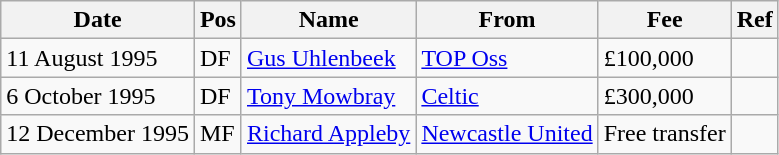<table class="wikitable">
<tr>
<th>Date</th>
<th>Pos</th>
<th>Name</th>
<th>From</th>
<th>Fee</th>
<th>Ref</th>
</tr>
<tr>
<td>11 August 1995</td>
<td>DF</td>
<td> <a href='#'>Gus Uhlenbeek</a></td>
<td> <a href='#'>TOP Oss</a></td>
<td>£100,000</td>
<td></td>
</tr>
<tr>
<td>6 October 1995</td>
<td>DF</td>
<td> <a href='#'>Tony Mowbray</a></td>
<td> <a href='#'>Celtic</a></td>
<td>£300,000</td>
<td></td>
</tr>
<tr>
<td>12 December 1995</td>
<td>MF</td>
<td> <a href='#'>Richard Appleby</a></td>
<td> <a href='#'>Newcastle United</a></td>
<td>Free transfer</td>
<td></td>
</tr>
</table>
